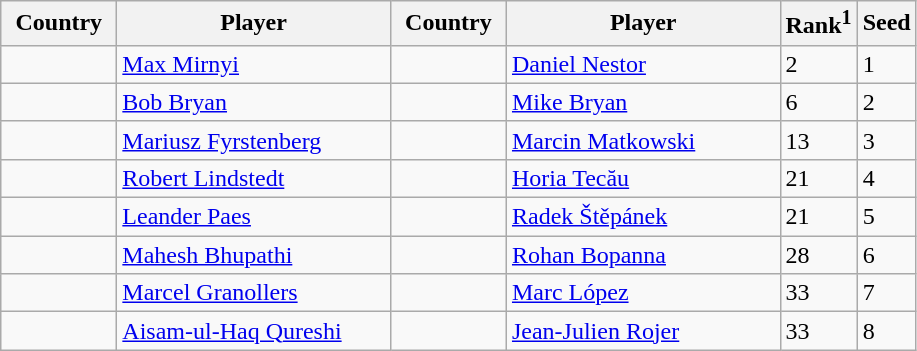<table class="sortable wikitable">
<tr>
<th width="70">Country</th>
<th width="175">Player</th>
<th width="70">Country</th>
<th width="175">Player</th>
<th>Rank<sup>1</sup></th>
<th>Seed</th>
</tr>
<tr>
<td></td>
<td><a href='#'>Max Mirnyi</a></td>
<td></td>
<td><a href='#'>Daniel Nestor</a></td>
<td>2</td>
<td>1</td>
</tr>
<tr>
<td></td>
<td><a href='#'>Bob Bryan</a></td>
<td></td>
<td><a href='#'>Mike Bryan</a></td>
<td>6</td>
<td>2</td>
</tr>
<tr>
<td></td>
<td><a href='#'>Mariusz Fyrstenberg</a></td>
<td></td>
<td><a href='#'>Marcin Matkowski</a></td>
<td>13</td>
<td>3</td>
</tr>
<tr>
<td></td>
<td><a href='#'>Robert Lindstedt</a></td>
<td></td>
<td><a href='#'>Horia Tecău</a></td>
<td>21</td>
<td>4</td>
</tr>
<tr>
<td></td>
<td><a href='#'>Leander Paes</a></td>
<td></td>
<td><a href='#'>Radek Štěpánek</a></td>
<td>21</td>
<td>5</td>
</tr>
<tr>
<td></td>
<td><a href='#'>Mahesh Bhupathi</a></td>
<td></td>
<td><a href='#'>Rohan Bopanna</a></td>
<td>28</td>
<td>6</td>
</tr>
<tr>
<td></td>
<td><a href='#'>Marcel Granollers</a></td>
<td></td>
<td><a href='#'>Marc López</a></td>
<td>33</td>
<td>7</td>
</tr>
<tr>
<td></td>
<td><a href='#'>Aisam-ul-Haq Qureshi</a></td>
<td></td>
<td><a href='#'>Jean-Julien Rojer</a></td>
<td>33</td>
<td>8</td>
</tr>
</table>
